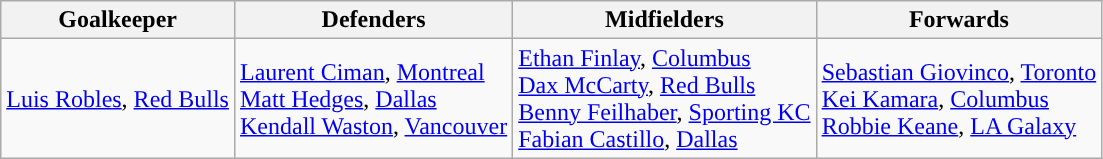<table class="wikitable">
<tr>
<th>Goalkeeper</th>
<th>Defenders</th>
<th>Midfielders</th>
<th>Forwards</th>
</tr>
<tr style="background:#f4f4f">
<td> <a href='#'>Luis Robles</a>, <a href='#'>Red Bulls</a></td>
<td> <a href='#'>Laurent Ciman</a>, <a href='#'>Montreal</a><br> <a href='#'>Matt Hedges</a>, <a href='#'>Dallas</a><br> <a href='#'>Kendall Waston</a>, <a href='#'>Vancouver</a></td>
<td> <a href='#'>Ethan Finlay</a>, <a href='#'>Columbus</a><br> <a href='#'>Dax McCarty</a>, <a href='#'>Red Bulls</a><br> <a href='#'>Benny Feilhaber</a>, <a href='#'>Sporting KC</a><br> <a href='#'>Fabian Castillo</a>, <a href='#'>Dallas</a></td>
<td> <a href='#'>Sebastian Giovinco</a>, <a href='#'>Toronto</a><br> <a href='#'>Kei Kamara</a>, <a href='#'>Columbus</a><br> <a href='#'>Robbie Keane</a>, <a href='#'>LA Galaxy</a></td>
</tr>
</table>
